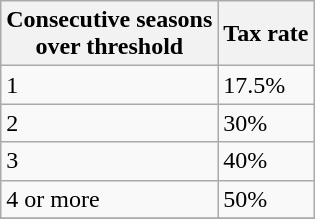<table class="wikitable">
<tr>
<th>Consecutive seasons <br>over threshold</th>
<th>Tax rate</th>
</tr>
<tr>
<td>1</td>
<td>17.5%</td>
</tr>
<tr>
<td>2</td>
<td>30%</td>
</tr>
<tr>
<td>3</td>
<td>40%</td>
</tr>
<tr>
<td>4 or more</td>
<td>50%</td>
</tr>
<tr>
</tr>
</table>
